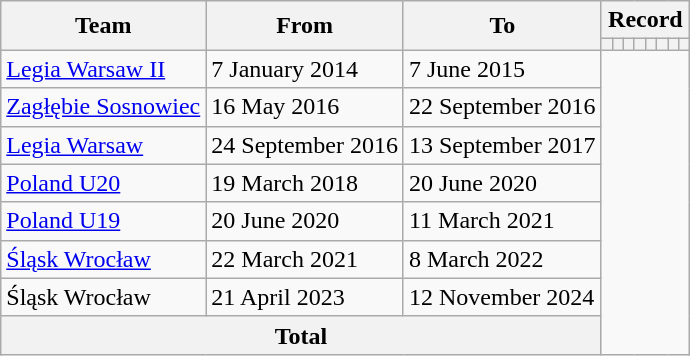<table class="wikitable" style="text-align: center;">
<tr>
<th rowspan="2">Team</th>
<th rowspan="2">From</th>
<th rowspan="2">To</th>
<th colspan="8">Record</th>
</tr>
<tr>
<th></th>
<th></th>
<th></th>
<th></th>
<th></th>
<th></th>
<th></th>
<th></th>
</tr>
<tr>
<td align=left><a href='#'>Legia Warsaw II</a></td>
<td align=left>7 January 2014</td>
<td align=left>7 June 2015<br></td>
</tr>
<tr>
<td align=left><a href='#'>Zagłębie Sosnowiec</a></td>
<td align=left>16 May 2016</td>
<td align=left>22 September 2016<br></td>
</tr>
<tr>
<td align=left><a href='#'>Legia Warsaw</a></td>
<td align=left>24 September 2016</td>
<td align=left>13 September 2017<br></td>
</tr>
<tr>
<td align=left><a href='#'>Poland U20</a></td>
<td align=left>19 March 2018</td>
<td align=left>20 June 2020<br></td>
</tr>
<tr>
<td align=left><a href='#'>Poland U19</a></td>
<td align=left>20 June 2020</td>
<td align=left>11 March 2021<br></td>
</tr>
<tr>
<td align=left><a href='#'>Śląsk Wrocław</a></td>
<td align=left>22 March 2021</td>
<td align=left>8 March 2022<br></td>
</tr>
<tr>
<td align=left>Śląsk Wrocław</td>
<td align=left>21 April 2023</td>
<td align=left>12 November 2024<br></td>
</tr>
<tr>
<th colspan="3">Total<br></th>
</tr>
</table>
